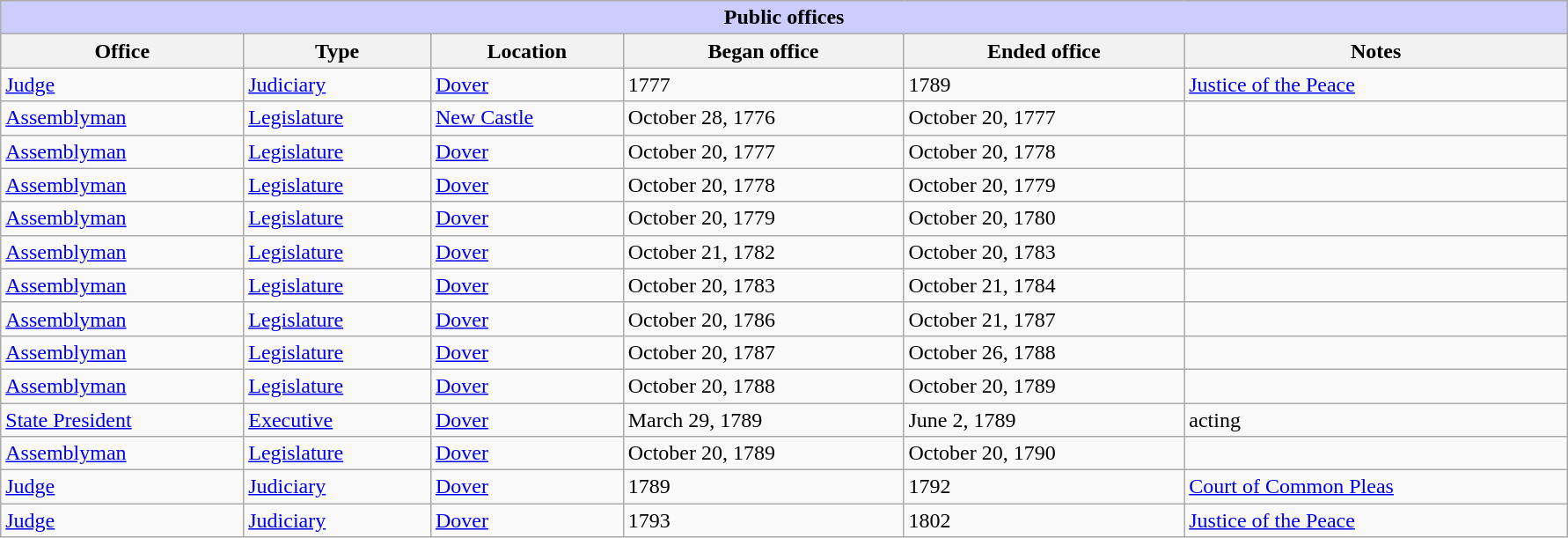<table class=wikitable style="width: 94%" style="text-align: center;" align="center">
<tr bgcolor=#cccccc>
<th colspan=8 style="background: #ccccff;">Public offices</th>
</tr>
<tr>
<th><strong>Office</strong></th>
<th><strong>Type</strong></th>
<th><strong>Location</strong></th>
<th><strong>Began office</strong></th>
<th><strong>Ended office</strong></th>
<th><strong>Notes</strong></th>
</tr>
<tr>
<td><a href='#'>Judge</a></td>
<td><a href='#'>Judiciary</a></td>
<td><a href='#'>Dover</a></td>
<td>1777</td>
<td>1789</td>
<td><a href='#'>Justice of the Peace</a></td>
</tr>
<tr>
<td><a href='#'>Assemblyman</a></td>
<td><a href='#'>Legislature</a></td>
<td><a href='#'>New Castle</a></td>
<td>October 28, 1776</td>
<td>October 20, 1777</td>
<td></td>
</tr>
<tr>
<td><a href='#'>Assemblyman</a></td>
<td><a href='#'>Legislature</a></td>
<td><a href='#'>Dover</a></td>
<td>October 20, 1777</td>
<td>October 20, 1778</td>
<td></td>
</tr>
<tr>
<td><a href='#'>Assemblyman</a></td>
<td><a href='#'>Legislature</a></td>
<td><a href='#'>Dover</a></td>
<td>October 20, 1778</td>
<td>October 20, 1779</td>
<td></td>
</tr>
<tr>
<td><a href='#'>Assemblyman</a></td>
<td><a href='#'>Legislature</a></td>
<td><a href='#'>Dover</a></td>
<td>October 20, 1779</td>
<td>October 20, 1780</td>
<td></td>
</tr>
<tr>
<td><a href='#'>Assemblyman</a></td>
<td><a href='#'>Legislature</a></td>
<td><a href='#'>Dover</a></td>
<td>October 21, 1782</td>
<td>October 20, 1783</td>
<td></td>
</tr>
<tr>
<td><a href='#'>Assemblyman</a></td>
<td><a href='#'>Legislature</a></td>
<td><a href='#'>Dover</a></td>
<td>October 20, 1783</td>
<td>October 21, 1784</td>
<td></td>
</tr>
<tr>
<td><a href='#'>Assemblyman</a></td>
<td><a href='#'>Legislature</a></td>
<td><a href='#'>Dover</a></td>
<td>October 20, 1786</td>
<td>October 21, 1787</td>
<td></td>
</tr>
<tr>
<td><a href='#'>Assemblyman</a></td>
<td><a href='#'>Legislature</a></td>
<td><a href='#'>Dover</a></td>
<td>October 20, 1787</td>
<td>October 26, 1788</td>
<td></td>
</tr>
<tr>
<td><a href='#'>Assemblyman</a></td>
<td><a href='#'>Legislature</a></td>
<td><a href='#'>Dover</a></td>
<td>October 20, 1788</td>
<td>October 20, 1789</td>
<td></td>
</tr>
<tr>
<td><a href='#'>State President</a></td>
<td><a href='#'>Executive</a></td>
<td><a href='#'>Dover</a></td>
<td>March 29, 1789</td>
<td>June 2, 1789</td>
<td>acting</td>
</tr>
<tr>
<td><a href='#'>Assemblyman</a></td>
<td><a href='#'>Legislature</a></td>
<td><a href='#'>Dover</a></td>
<td>October 20, 1789</td>
<td>October 20, 1790</td>
<td></td>
</tr>
<tr>
<td><a href='#'>Judge</a></td>
<td><a href='#'>Judiciary</a></td>
<td><a href='#'>Dover</a></td>
<td>1789</td>
<td>1792</td>
<td><a href='#'>Court of Common Pleas</a></td>
</tr>
<tr>
<td><a href='#'>Judge</a></td>
<td><a href='#'>Judiciary</a></td>
<td><a href='#'>Dover</a></td>
<td>1793</td>
<td>1802</td>
<td><a href='#'>Justice of the Peace</a></td>
</tr>
</table>
